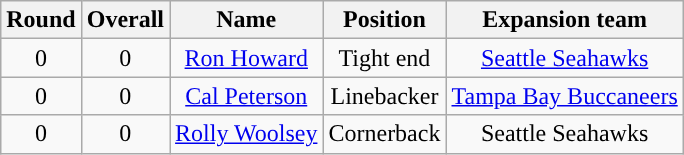<table class="wikitable" style="text-align:center">
<tr>
<th>Round</th>
<th>Overall</th>
<th>Name</th>
<th>Position</th>
<th>Expansion team</th>
</tr>
<tr>
<td>0</td>
<td>0</td>
<td><a href='#'>Ron Howard</a></td>
<td>Tight end</td>
<td><a href='#'>Seattle Seahawks</a></td>
</tr>
<tr>
<td>0</td>
<td>0</td>
<td><a href='#'>Cal Peterson</a></td>
<td>Linebacker</td>
<td><a href='#'>Tampa Bay Buccaneers</a></td>
</tr>
<tr>
<td>0</td>
<td>0</td>
<td><a href='#'>Rolly Woolsey</a></td>
<td>Cornerback</td>
<td>Seattle Seahawks</td>
</tr>
</table>
